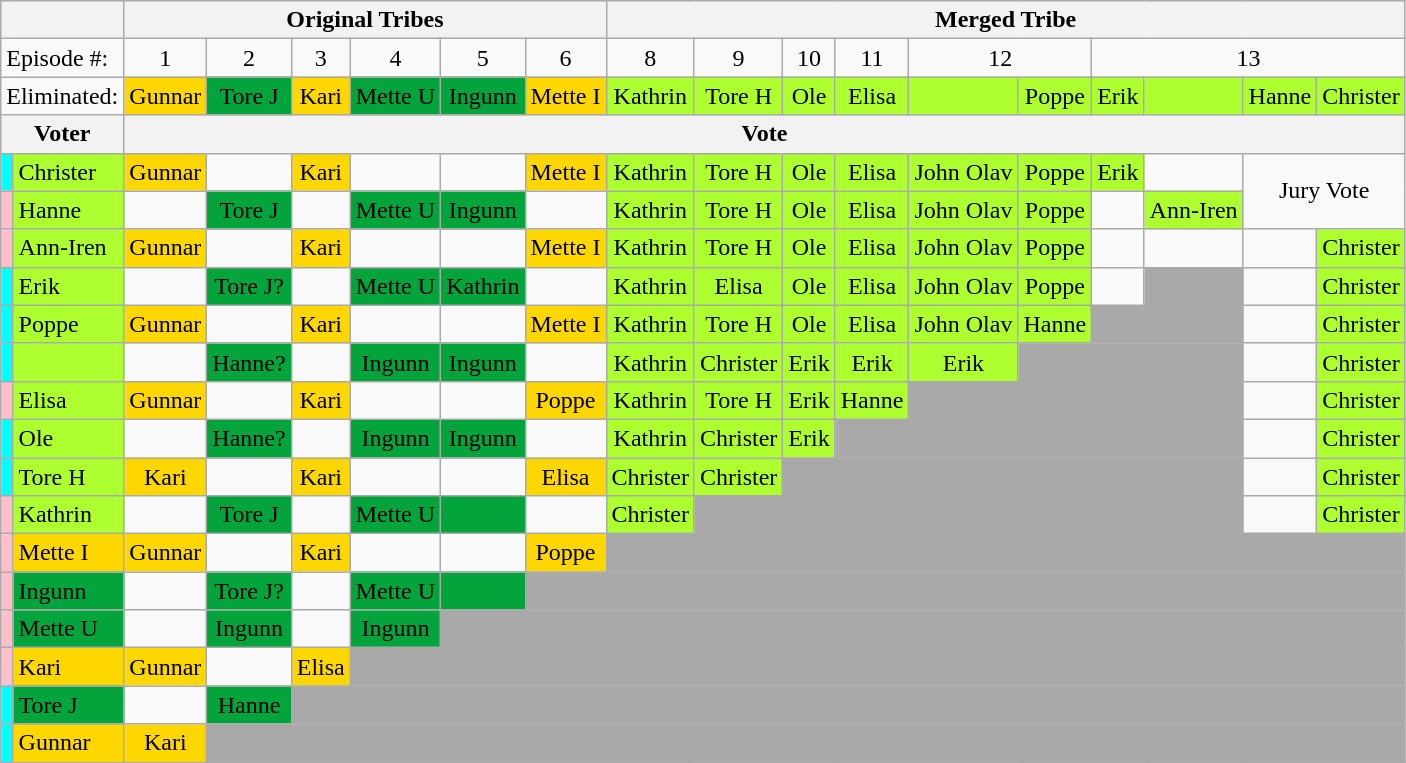<table class="wikitable" style="text-align:center">
<tr>
<th colspan=2></th>
<th colspan=6>Original Tribes</th>
<th colspan=10>Merged Tribe</th>
</tr>
<tr>
<td colspan=2 align="left">Episode #:</td>
<td>1</td>
<td>2</td>
<td>3</td>
<td>4</td>
<td>5</td>
<td>6</td>
<td>8</td>
<td>9</td>
<td>10</td>
<td>11</td>
<td colspan=2>12</td>
<td colspan=4>13</td>
</tr>
<tr>
<td colspan=2 align="left">Eliminated:</td>
<td bgcolor="gold">Gunnar<br></td>
<td bgcolor="#04a43c">Tore J<br></td>
<td bgcolor="gold">Kari<br></td>
<td bgcolor="#04a43c">Mette U<br></td>
<td bgcolor="#04a43c">Ingunn<br></td>
<td bgcolor="gold">Mette I<br></td>
<td bgcolor="#ADFF2F">Kathrin<br></td>
<td bgcolor="#ADFF2F">Tore H<br></td>
<td bgcolor="#ADFF2F">Ole<br></td>
<td bgcolor="#ADFF2F">Elisa<br></td>
<td bgcolor="#ADFF2F"><br></td>
<td bgcolor="#ADFF2F">Poppe<br></td>
<td bgcolor="#ADFF2F">Erik<br></td>
<td bgcolor="#ADFF2F"><br></td>
<td bgcolor="#ADFF2F">Hanne<br></td>
<td bgcolor="#ADFF2F">Christer<br></td>
</tr>
<tr>
<th colspan=2>Voter</th>
<th colspan=17>Vote</th>
</tr>
<tr>
<td style="background:cyan"></td>
<td align="left" bgcolor="#ADFF2F">Christer</td>
<td bgcolor="gold">Gunnar</td>
<td></td>
<td bgcolor="gold">Kari</td>
<td></td>
<td></td>
<td bgcolor="gold">Mette I</td>
<td bgcolor="#ADFF2F">Kathrin</td>
<td bgcolor="#ADFF2F">Tore H</td>
<td bgcolor="#ADFF2F">Ole</td>
<td bgcolor="#ADFF2F">Elisa</td>
<td bgcolor="#ADFF2F">John Olav</td>
<td bgcolor="#ADFF2F">Poppe</td>
<td bgcolor="#ADFF2F">Erik</td>
<td></td>
<td colspan=2 rowspan=2>Jury Vote</td>
</tr>
<tr>
<td style="background:pink"></td>
<td align="left" bgcolor="#ADFF2F">Hanne</td>
<td></td>
<td bgcolor="#04a43c">Tore J</td>
<td></td>
<td bgcolor="#04a43c">Mette U</td>
<td bgcolor="#04a43c">Ingunn</td>
<td></td>
<td bgcolor="#ADFF2F">Kathrin</td>
<td bgcolor="#ADFF2F">Tore H</td>
<td bgcolor="#ADFF2F">Ole</td>
<td bgcolor="#ADFF2F">Elisa</td>
<td bgcolor="#ADFF2F">John Olav</td>
<td bgcolor="#ADFF2F">Poppe</td>
<td></td>
<td bgcolor="#ADFF2F">Ann-Iren</td>
</tr>
<tr>
<td style="background:pink"></td>
<td align="left" bgcolor="#ADFF2F">Ann-Iren</td>
<td bgcolor="gold">Gunnar</td>
<td></td>
<td bgcolor="gold">Kari</td>
<td></td>
<td></td>
<td bgcolor="gold">Mette I</td>
<td bgcolor="#ADFF2F">Kathrin</td>
<td bgcolor="#ADFF2F">Tore H</td>
<td bgcolor="#ADFF2F">Ole</td>
<td bgcolor="#ADFF2F">Elisa</td>
<td bgcolor="#ADFF2F">John Olav</td>
<td bgcolor="#ADFF2F">Poppe</td>
<td></td>
<td></td>
<td></td>
<td bgcolor="#ADFF2F">Christer</td>
</tr>
<tr>
<td style="background:cyan"></td>
<td align="left" bgcolor="#ADFF2F">Erik</td>
<td></td>
<td bgcolor="#04a43c">Tore J?</td>
<td></td>
<td bgcolor="#04a43c">Mette U</td>
<td bgcolor="#04a43c">Kathrin</td>
<td></td>
<td bgcolor="#ADFF2F">Kathrin</td>
<td bgcolor="#ADFF2F">Elisa</td>
<td bgcolor="#ADFF2F">Ole</td>
<td bgcolor="#ADFF2F">Elisa</td>
<td bgcolor="#ADFF2F">John Olav</td>
<td bgcolor="#ADFF2F">Poppe</td>
<td></td>
<td bgcolor="darkgray" colspan=1></td>
<td></td>
<td bgcolor="#ADFF2F">Christer</td>
</tr>
<tr>
<td style="background:cyan"></td>
<td align="left" bgcolor="#ADFF2F">Poppe</td>
<td bgcolor="gold">Gunnar</td>
<td></td>
<td bgcolor="gold">Kari</td>
<td></td>
<td></td>
<td bgcolor="gold">Mette I</td>
<td bgcolor="#ADFF2F">Kathrin</td>
<td bgcolor="#ADFF2F">Tore H</td>
<td bgcolor="#ADFF2F">Ole</td>
<td bgcolor="#ADFF2F">Elisa</td>
<td bgcolor="#ADFF2F">John Olav</td>
<td bgcolor="#ADFF2F">Hanne</td>
<td bgcolor="darkgray" colspan=2></td>
<td></td>
<td bgcolor="#ADFF2F">Christer</td>
</tr>
<tr>
<td style="background:cyan"></td>
<td align="left" bgcolor="#ADFF2F"></td>
<td></td>
<td bgcolor="#04a43c">Hanne?</td>
<td></td>
<td bgcolor="#04a43c">Ingunn</td>
<td bgcolor="#04a43c">Ingunn</td>
<td></td>
<td bgcolor="#ADFF2F">Kathrin</td>
<td bgcolor="#ADFF2F">Christer</td>
<td bgcolor="#ADFF2F">Erik</td>
<td bgcolor="#ADFF2F">Erik</td>
<td bgcolor="#ADFF2F">Erik</td>
<td bgcolor="darkgray" colspan=3></td>
<td></td>
<td bgcolor="#ADFF2F">Christer</td>
</tr>
<tr>
<td style="background:pink"></td>
<td align="left" bgcolor="#ADFF2F">Elisa</td>
<td bgcolor="gold">Gunnar</td>
<td></td>
<td bgcolor="gold">Kari</td>
<td></td>
<td></td>
<td bgcolor="gold">Poppe</td>
<td bgcolor="#ADFF2F">Kathrin</td>
<td bgcolor="#ADFF2F">Tore H</td>
<td bgcolor="#ADFF2F">Erik</td>
<td bgcolor="#ADFF2F">Hanne</td>
<td bgcolor="darkgray" colspan=4></td>
<td></td>
<td bgcolor="#ADFF2F">Christer</td>
</tr>
<tr>
<td style="background:cyan"></td>
<td align="left" bgcolor="#ADFF2F">Ole</td>
<td></td>
<td bgcolor="#04a43c">Hanne?</td>
<td></td>
<td bgcolor="#04a43c">Ingunn</td>
<td bgcolor="#04a43c">Ingunn</td>
<td></td>
<td bgcolor="#ADFF2F">Kathrin</td>
<td bgcolor="#ADFF2F">Christer</td>
<td bgcolor="#ADFF2F">Erik</td>
<td bgcolor="darkgray" colspan=5></td>
<td></td>
<td bgcolor="#ADFF2F">Christer</td>
</tr>
<tr>
<td style="background:cyan"></td>
<td align="left" bgcolor="#ADFF2F">Tore H</td>
<td bgcolor="gold">Kari</td>
<td></td>
<td bgcolor="gold">Kari</td>
<td></td>
<td></td>
<td bgcolor="gold">Elisa</td>
<td bgcolor="#ADFF2F">Christer</td>
<td bgcolor="#ADFF2F">Christer</td>
<td bgcolor="darkgray" colspan=6></td>
<td></td>
<td bgcolor="#ADFF2F">Christer</td>
</tr>
<tr>
<td style="background:pink"></td>
<td align="left" bgcolor="#ADFF2F">Kathrin</td>
<td></td>
<td bgcolor="#04a43c">Tore J</td>
<td></td>
<td bgcolor="#04a43c">Mette U</td>
<td bgcolor="#04a43c"></td>
<td></td>
<td bgcolor="#ADFF2F">Christer</td>
<td bgcolor="darkgray" colspan=7></td>
<td></td>
<td bgcolor="#ADFF2F">Christer</td>
</tr>
<tr>
<td style="background:pink"></td>
<td align="left" bgcolor="gold">Mette I</td>
<td bgcolor="gold">Gunnar</td>
<td></td>
<td bgcolor="gold">Kari</td>
<td></td>
<td></td>
<td bgcolor="gold">Poppe</td>
<td bgcolor="darkgray" colspan=11></td>
</tr>
<tr>
<td style="background:pink"></td>
<td align="left" bgcolor="#04a43c">Ingunn</td>
<td></td>
<td bgcolor="#04a43c">Tore J?</td>
<td></td>
<td bgcolor="#04a43c">Mette U</td>
<td bgcolor="#04a43c"></td>
<td bgcolor="darkgray" colspan=12></td>
</tr>
<tr>
<td style="background:pink"></td>
<td align="left" bgcolor="#04a43c">Mette U</td>
<td></td>
<td bgcolor="#04a43c">Ingunn</td>
<td></td>
<td bgcolor="#04a43c">Ingunn</td>
<td bgcolor="darkgray" colspan=13></td>
</tr>
<tr>
<td style="background:pink"></td>
<td align="left" bgcolor="gold">Kari</td>
<td bgcolor="gold">Gunnar</td>
<td></td>
<td bgcolor="gold">Elisa</td>
<td bgcolor="darkgray" colspan=14></td>
</tr>
<tr>
<td style="background:cyan"></td>
<td align="left" bgcolor="#04a43c">Tore J</td>
<td></td>
<td bgcolor="#04a43c">Hanne</td>
<td bgcolor="darkgray" colspan=15></td>
</tr>
<tr>
<td style="background:cyan"></td>
<td align="left" bgcolor="gold">Gunnar</td>
<td bgcolor="gold">Kari</td>
<td bgcolor="darkgray" colspan=16></td>
</tr>
<tr>
</tr>
</table>
